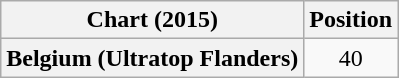<table class="wikitable plainrowheaders" style="text-align:center">
<tr>
<th scope="col">Chart (2015)</th>
<th scope="col">Position</th>
</tr>
<tr>
<th scope="row">Belgium (Ultratop Flanders)</th>
<td>40</td>
</tr>
</table>
